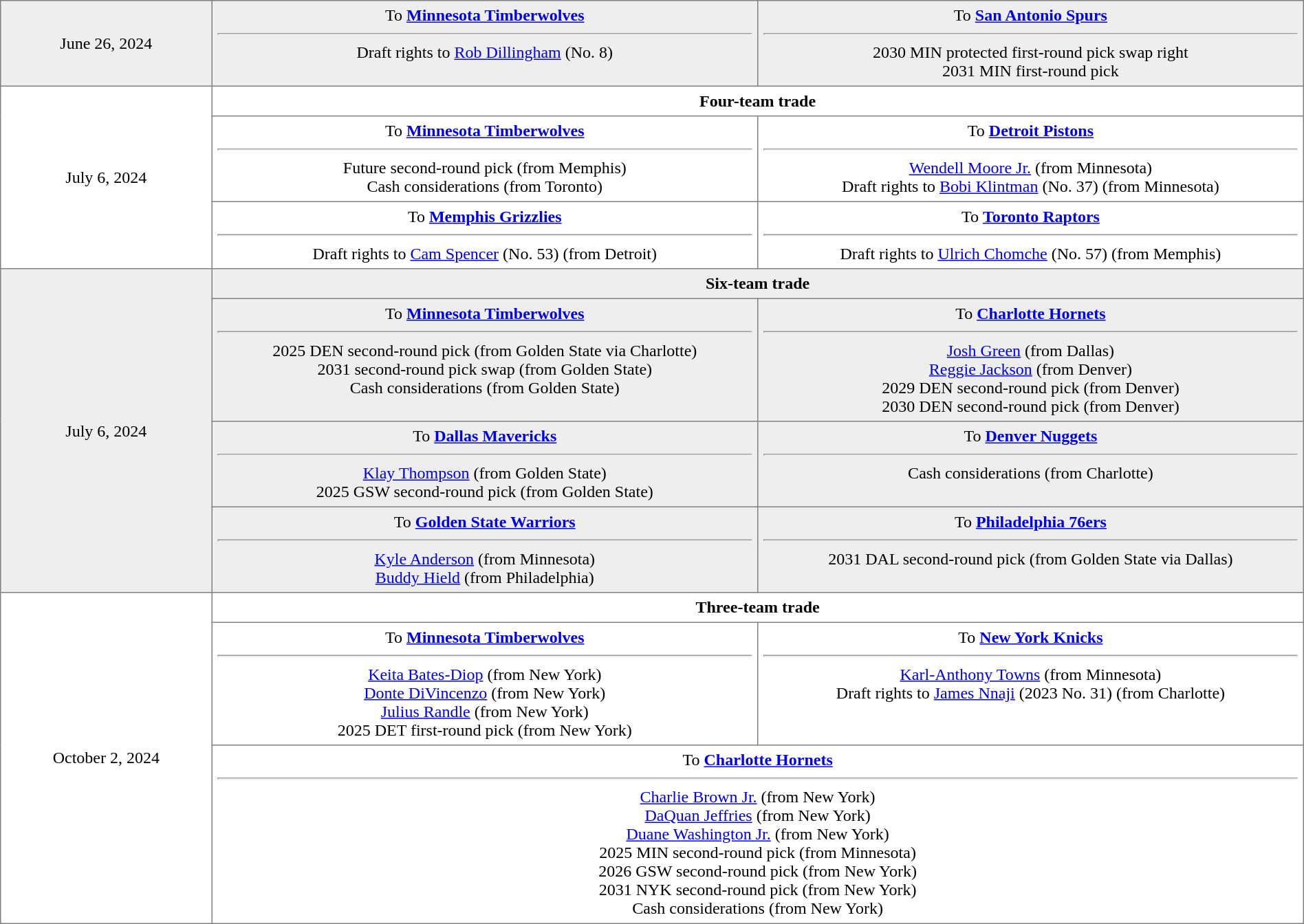<table border="1" style="border-collapse:collapse; text-align:center; width:100%;"  cellpadding="5">
<tr style="background:#eee;">
<td style="width:10%">June 26, 2024</td>
<td style="width:31%; vertical-align:top;">To <strong><a href='#'>Minnesota Timberwolves</a></strong><hr>Draft rights to <a href='#'>Rob Dillingham</a> (No. 8)</td>
<td style="width:31%; vertical-align:top;">To <strong><a href='#'>San Antonio Spurs</a></strong><hr>2030 MIN protected first-round pick swap right<br>2031 MIN first-round pick</td>
</tr>
<tr>
<td style="width:12%" rowspan="3">July 6, 2024</td>
<td style="width:30%" valign="top" colspan="2"><strong>Four-team trade</strong></td>
</tr>
<tr>
<td style="width:30%" valign="top">To <strong><a href='#'>Minnesota Timberwolves</a></strong><hr>Future second-round pick (from Memphis)<br>Cash considerations (from Toronto)</td>
<td style="width:30%" valign="top">To <strong><a href='#'>Detroit Pistons</a></strong><hr><a href='#'>Wendell Moore Jr.</a> (from Minnesota)<br>Draft rights to <a href='#'>Bobi Klintman</a> (No. 37) (from Minnesota)</td>
</tr>
<tr>
<td style="width:30%" valign="top">To <strong><a href='#'>Memphis Grizzlies</a></strong><hr>Draft rights to <a href='#'>Cam Spencer</a> (No. 53) (from Detroit)</td>
<td style="width:30%" valign="top">To <strong><a href='#'>Toronto Raptors</a></strong><hr>Draft rights to <a href='#'>Ulrich Chomche</a> (No. 57) (from Memphis)</td>
</tr>
<tr style="background:#eee;">
<td style="width:12%" rowspan="4">July 6, 2024</td>
<td style="width:30%" valign="top" colspan="2"><strong>Six-team trade</strong></td>
</tr>
<tr style="background:#eee;">
<td style="width:30%" valign="top">To <strong><a href='#'>Minnesota Timberwolves</a></strong><hr>2025 DEN second-round pick (from Golden State via Charlotte)<br>2031 second-round pick swap (from Golden State)<br>Cash considerations (from Golden State)</td>
<td style="width:30%" valign="top">To <strong><a href='#'>Charlotte Hornets</a></strong><hr><a href='#'>Josh Green</a> (from Dallas)<br><a href='#'>Reggie Jackson</a> (from Denver)<br>2029 DEN second-round pick (from Denver)<br>2030 DEN second-round pick (from Denver)</td>
</tr>
<tr style="background:#eee;">
<td style="width:30%" valign="top">To <strong><a href='#'>Dallas Mavericks</a></strong><hr><a href='#'>Klay Thompson</a> (from Golden State)<br>2025 GSW second-round pick (from Golden State)</td>
<td style="width:30%" valign="top">To <strong><a href='#'>Denver Nuggets</a></strong><hr>Cash considerations (from Charlotte)</td>
</tr>
<tr style="background:#eee;">
<td style="width:30%" valign="top">To <strong><a href='#'>Golden State Warriors</a></strong><hr><a href='#'>Kyle Anderson</a> (from Minnesota)<br><a href='#'>Buddy Hield</a> (from Philadelphia)</td>
<td style="width:30%" valign="top">To <strong><a href='#'>Philadelphia 76ers</a></strong><hr>2031 DAL second-round pick (from Golden State via Dallas)</td>
</tr>
<tr>
<td rowspan=3>October 2, 2024</td>
<td colspan=2><strong>Three-team trade</strong></td>
</tr>
<tr>
<td style="width:31%; vertical-align:top;">To <strong><a href='#'>Minnesota Timberwolves</a></strong><hr><a href='#'>Keita Bates-Diop</a> (from New York)<br><a href='#'>Donte DiVincenzo</a> (from New York)<br><a href='#'>Julius Randle</a> (from New York)<br>2025 DET first-round pick (from New York)</td>
<td style="width:31%; vertical-align:top;">To <strong><a href='#'>New York Knicks</a></strong><hr><a href='#'>Karl-Anthony Towns</a> (from Minnesota)<br>Draft rights to <a href='#'>James Nnaji</a> (2023 No. 31) (from Charlotte)</td>
</tr>
<tr>
<td style="width:31%; vertical-align:top;" colspan=2>To <strong><a href='#'>Charlotte Hornets</a></strong><hr><a href='#'>Charlie Brown Jr.</a> (from New York)<br><a href='#'>DaQuan Jeffries</a> (from New York)<br><a href='#'>Duane Washington Jr.</a> (from New York)<br>2025 MIN second-round pick (from Minnesota)<br>2026 GSW second-round pick (from New York)<br>2031 NYK second-round pick (from New York)<br>Cash considerations (from New York)</td>
</tr>
</table>
